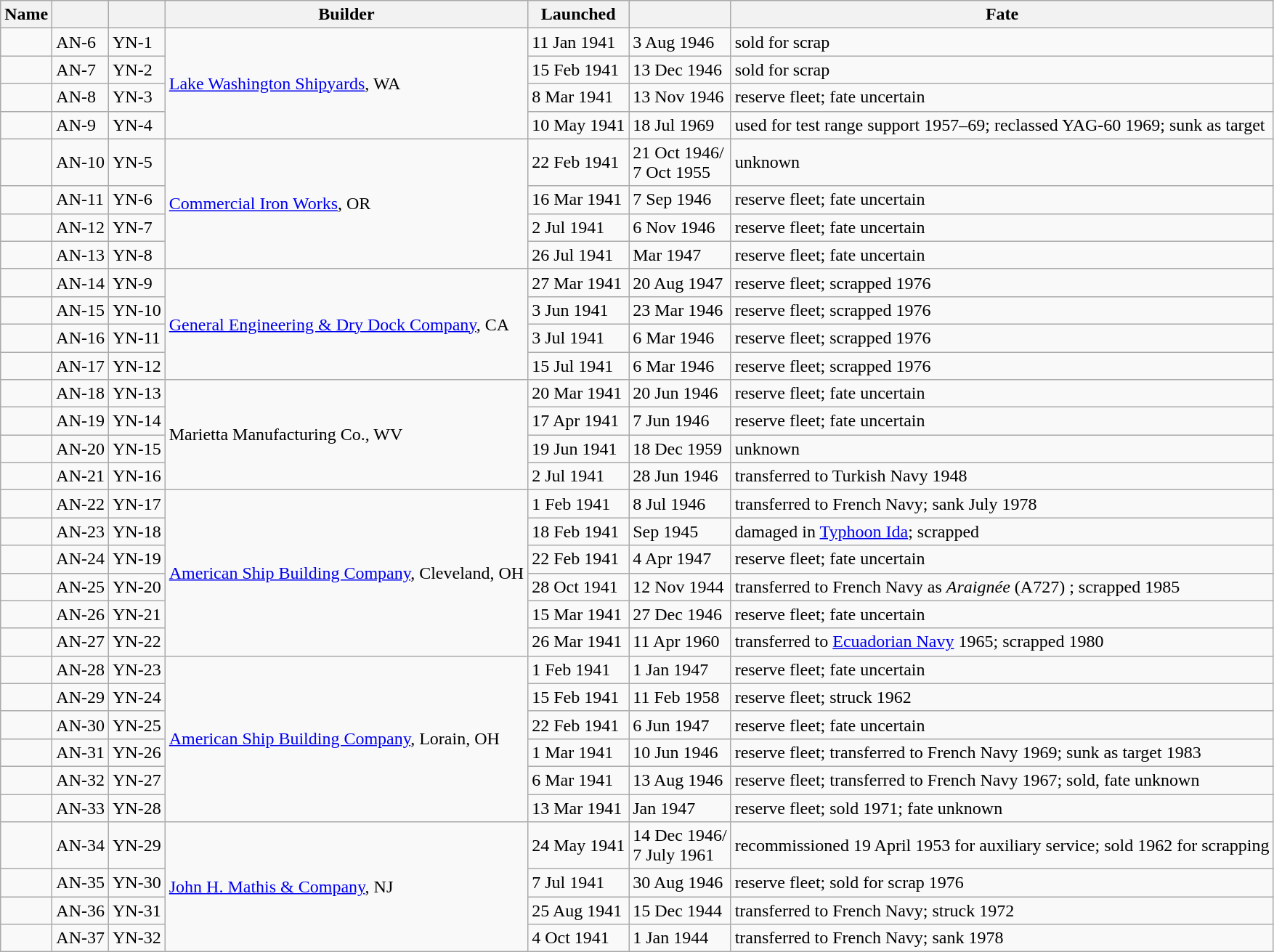<table class="wikitable">
<tr>
<th>Name</th>
<th></th>
<th></th>
<th>Builder</th>
<th>Launched</th>
<th></th>
<th>Fate</th>
</tr>
<tr>
<td></td>
<td>AN-6</td>
<td>YN-1</td>
<td rowspan=4><a href='#'>Lake Washington Shipyards</a>, WA</td>
<td>11 Jan 1941</td>
<td>3 Aug 1946</td>
<td>sold for scrap</td>
</tr>
<tr>
<td></td>
<td>AN-7</td>
<td>YN-2</td>
<td>15 Feb 1941</td>
<td>13 Dec 1946</td>
<td>sold for scrap</td>
</tr>
<tr>
<td></td>
<td>AN-8</td>
<td>YN-3</td>
<td>8 Mar 1941</td>
<td>13 Nov 1946</td>
<td>reserve fleet; fate uncertain</td>
</tr>
<tr>
<td></td>
<td>AN-9</td>
<td>YN-4</td>
<td>10 May 1941</td>
<td>18 Jul 1969</td>
<td>used for test range support 1957–69; reclassed YAG-60 1969; sunk as target</td>
</tr>
<tr>
<td></td>
<td>AN-10</td>
<td>YN-5</td>
<td rowspan=4><a href='#'>Commercial Iron Works</a>, OR</td>
<td>22 Feb 1941</td>
<td>21 Oct 1946/<br>7 Oct 1955</td>
<td>unknown</td>
</tr>
<tr>
<td></td>
<td>AN-11</td>
<td>YN-6</td>
<td>16 Mar 1941</td>
<td>7 Sep 1946</td>
<td>reserve fleet; fate uncertain</td>
</tr>
<tr>
<td></td>
<td>AN-12</td>
<td>YN-7</td>
<td>2 Jul 1941</td>
<td>6 Nov 1946</td>
<td>reserve fleet; fate uncertain</td>
</tr>
<tr>
<td></td>
<td>AN-13</td>
<td>YN-8</td>
<td>26 Jul 1941</td>
<td>Mar 1947</td>
<td>reserve fleet; fate uncertain</td>
</tr>
<tr>
<td></td>
<td>AN-14</td>
<td>YN-9</td>
<td rowspan=4><a href='#'>General Engineering & Dry Dock Company</a>, CA</td>
<td>27 Mar 1941</td>
<td>20 Aug 1947</td>
<td>reserve fleet; scrapped 1976</td>
</tr>
<tr>
<td></td>
<td>AN-15</td>
<td>YN-10</td>
<td>3 Jun 1941</td>
<td>23 Mar 1946</td>
<td>reserve fleet; scrapped 1976</td>
</tr>
<tr>
<td></td>
<td>AN-16</td>
<td>YN-11</td>
<td>3 Jul 1941</td>
<td>6 Mar 1946</td>
<td>reserve fleet; scrapped 1976</td>
</tr>
<tr>
<td></td>
<td>AN-17</td>
<td>YN-12</td>
<td>15 Jul 1941</td>
<td>6 Mar 1946</td>
<td>reserve fleet; scrapped 1976</td>
</tr>
<tr>
<td></td>
<td>AN-18</td>
<td>YN-13</td>
<td rowspan=4>Marietta Manufacturing Co., WV</td>
<td>20 Mar 1941</td>
<td>20 Jun 1946</td>
<td>reserve fleet; fate uncertain</td>
</tr>
<tr>
<td></td>
<td>AN-19</td>
<td>YN-14</td>
<td>17 Apr 1941</td>
<td>7 Jun 1946</td>
<td>reserve fleet; fate uncertain</td>
</tr>
<tr>
<td></td>
<td>AN-20</td>
<td>YN-15</td>
<td>19 Jun 1941</td>
<td>18 Dec 1959</td>
<td>unknown</td>
</tr>
<tr>
<td></td>
<td>AN-21</td>
<td>YN-16</td>
<td>2 Jul 1941</td>
<td>28 Jun 1946</td>
<td>transferred to Turkish Navy 1948</td>
</tr>
<tr>
<td></td>
<td>AN-22</td>
<td>YN-17</td>
<td rowspan=6><a href='#'>American Ship Building Company</a>, Cleveland, OH</td>
<td>1 Feb 1941</td>
<td>8 Jul 1946</td>
<td>transferred to French Navy; sank July 1978</td>
</tr>
<tr>
<td></td>
<td>AN-23</td>
<td>YN-18</td>
<td>18 Feb 1941</td>
<td>Sep 1945</td>
<td>damaged in <a href='#'>Typhoon Ida</a>; scrapped</td>
</tr>
<tr>
<td></td>
<td>AN-24</td>
<td>YN-19</td>
<td>22 Feb 1941</td>
<td>4 Apr 1947</td>
<td>reserve fleet; fate uncertain</td>
</tr>
<tr>
<td></td>
<td>AN-25</td>
<td>YN-20</td>
<td>28 Oct 1941</td>
<td>12 Nov 1944</td>
<td>transferred to French Navy as <em>Araignée</em> (A727) ; scrapped 1985</td>
</tr>
<tr>
<td></td>
<td>AN-26</td>
<td>YN-21</td>
<td>15 Mar 1941</td>
<td>27 Dec 1946</td>
<td>reserve fleet; fate uncertain</td>
</tr>
<tr>
<td></td>
<td>AN-27</td>
<td>YN-22</td>
<td>26 Mar 1941</td>
<td>11 Apr 1960</td>
<td>transferred to <a href='#'>Ecuadorian Navy</a> 1965; scrapped 1980</td>
</tr>
<tr>
<td></td>
<td>AN-28</td>
<td>YN-23</td>
<td rowspan=6><a href='#'>American Ship Building Company</a>, Lorain, OH</td>
<td>1 Feb 1941</td>
<td>1 Jan 1947</td>
<td>reserve fleet; fate uncertain</td>
</tr>
<tr>
<td></td>
<td>AN-29</td>
<td>YN-24</td>
<td>15 Feb 1941</td>
<td>11 Feb 1958</td>
<td>reserve fleet; struck 1962</td>
</tr>
<tr>
<td></td>
<td>AN-30</td>
<td>YN-25</td>
<td>22 Feb 1941</td>
<td>6 Jun 1947</td>
<td>reserve fleet; fate uncertain</td>
</tr>
<tr>
<td></td>
<td>AN-31</td>
<td>YN-26</td>
<td>1 Mar 1941</td>
<td>10 Jun 1946</td>
<td>reserve fleet; transferred to French Navy 1969; sunk as target 1983</td>
</tr>
<tr>
<td></td>
<td>AN-32</td>
<td>YN-27</td>
<td>6 Mar 1941</td>
<td>13 Aug 1946</td>
<td>reserve fleet; transferred to French Navy 1967; sold, fate unknown</td>
</tr>
<tr>
<td></td>
<td>AN-33</td>
<td>YN-28</td>
<td>13 Mar 1941</td>
<td>Jan 1947</td>
<td>reserve fleet; sold 1971; fate unknown</td>
</tr>
<tr>
<td></td>
<td>AN-34</td>
<td>YN-29</td>
<td rowspan=4><a href='#'>John H. Mathis & Company</a>, NJ</td>
<td>24 May 1941</td>
<td>14 Dec 1946/<br>7 July 1961</td>
<td>recommissioned 19 April 1953 for auxiliary service; sold 1962 for scrapping</td>
</tr>
<tr>
<td></td>
<td>AN-35</td>
<td>YN-30</td>
<td>7 Jul 1941</td>
<td>30 Aug 1946</td>
<td>reserve fleet; sold for scrap 1976</td>
</tr>
<tr>
<td></td>
<td>AN-36</td>
<td>YN-31</td>
<td>25 Aug 1941</td>
<td>15 Dec 1944</td>
<td>transferred to French Navy; struck 1972</td>
</tr>
<tr>
<td></td>
<td>AN-37</td>
<td>YN-32</td>
<td>4 Oct 1941</td>
<td>1 Jan 1944</td>
<td>transferred to French Navy; sank 1978</td>
</tr>
</table>
